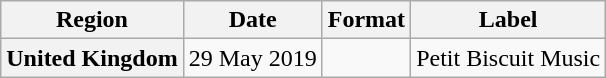<table class="wikitable plainrowheaders">
<tr>
<th scope="col">Region</th>
<th scope="col">Date</th>
<th scope="col">Format</th>
<th scope="col">Label</th>
</tr>
<tr>
<th scope="row">United Kingdom</th>
<td>29 May 2019</td>
<td></td>
<td>Petit Biscuit Music</td>
</tr>
</table>
